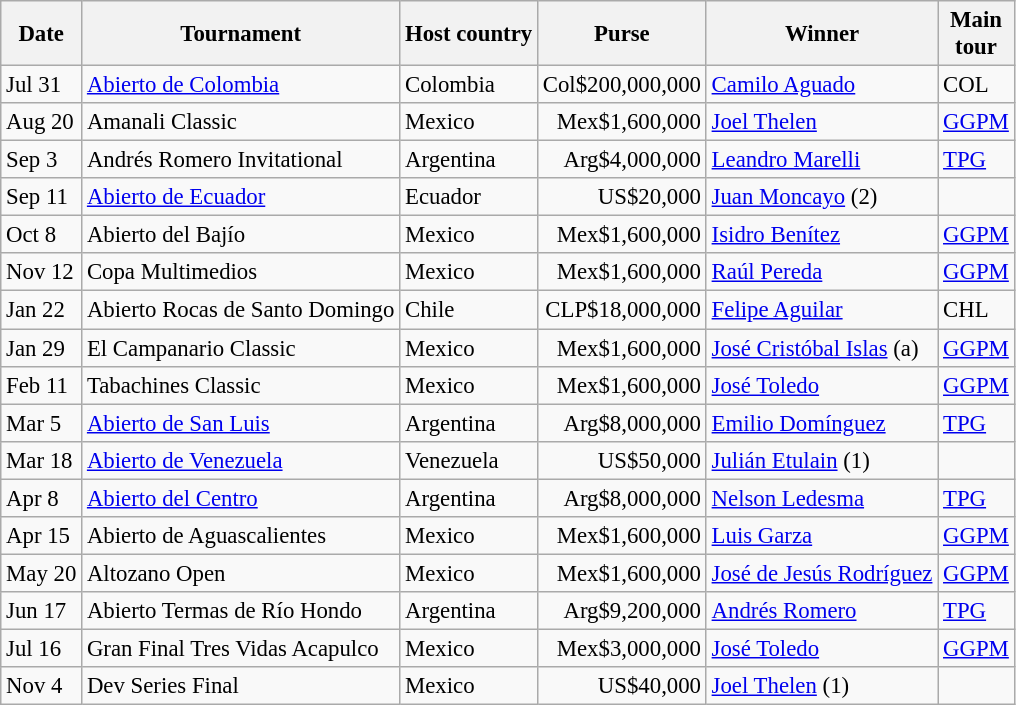<table class="wikitable" style="font-size:95%;">
<tr>
<th>Date</th>
<th>Tournament</th>
<th>Host country</th>
<th>Purse</th>
<th>Winner</th>
<th>Main<br>tour</th>
</tr>
<tr>
<td>Jul 31</td>
<td><a href='#'>Abierto de Colombia</a></td>
<td>Colombia</td>
<td align=right>Col$200,000,000</td>
<td> <a href='#'>Camilo Aguado</a></td>
<td>COL</td>
</tr>
<tr>
<td>Aug 20</td>
<td>Amanali Classic</td>
<td>Mexico</td>
<td align=right>Mex$1,600,000</td>
<td> <a href='#'>Joel Thelen</a></td>
<td><a href='#'>GGPM</a></td>
</tr>
<tr>
<td>Sep 3</td>
<td>Andrés Romero Invitational</td>
<td>Argentina</td>
<td align=right>Arg$4,000,000</td>
<td> <a href='#'>Leandro Marelli</a></td>
<td><a href='#'>TPG</a></td>
</tr>
<tr>
<td>Sep 11</td>
<td><a href='#'>Abierto de Ecuador</a></td>
<td>Ecuador</td>
<td align=right>US$20,000</td>
<td> <a href='#'>Juan Moncayo</a> (2)</td>
<td></td>
</tr>
<tr>
<td>Oct 8</td>
<td>Abierto del Bajío</td>
<td>Mexico</td>
<td align=right>Mex$1,600,000</td>
<td> <a href='#'>Isidro Benítez</a></td>
<td><a href='#'>GGPM</a></td>
</tr>
<tr>
<td>Nov 12</td>
<td>Copa Multimedios</td>
<td>Mexico</td>
<td align=right>Mex$1,600,000</td>
<td> <a href='#'>Raúl Pereda</a></td>
<td><a href='#'>GGPM</a></td>
</tr>
<tr>
<td>Jan 22</td>
<td>Abierto Rocas de Santo Domingo</td>
<td>Chile</td>
<td align=right>CLP$18,000,000</td>
<td> <a href='#'>Felipe Aguilar</a></td>
<td>CHL</td>
</tr>
<tr>
<td>Jan 29</td>
<td>El Campanario Classic</td>
<td>Mexico</td>
<td align=right>Mex$1,600,000</td>
<td> <a href='#'>José Cristóbal Islas</a> (a)</td>
<td><a href='#'>GGPM</a></td>
</tr>
<tr>
<td>Feb 11</td>
<td>Tabachines Classic</td>
<td>Mexico</td>
<td align=right>Mex$1,600,000</td>
<td> <a href='#'>José Toledo</a></td>
<td><a href='#'>GGPM</a></td>
</tr>
<tr>
<td>Mar 5</td>
<td><a href='#'>Abierto de San Luis</a></td>
<td>Argentina</td>
<td align=right>Arg$8,000,000</td>
<td> <a href='#'>Emilio Domínguez</a></td>
<td><a href='#'>TPG</a></td>
</tr>
<tr>
<td>Mar 18</td>
<td><a href='#'>Abierto de Venezuela</a></td>
<td>Venezuela</td>
<td align=right>US$50,000</td>
<td> <a href='#'>Julián Etulain</a> (1)</td>
<td></td>
</tr>
<tr>
<td>Apr 8</td>
<td><a href='#'>Abierto del Centro</a></td>
<td>Argentina</td>
<td align=right>Arg$8,000,000</td>
<td> <a href='#'>Nelson Ledesma</a></td>
<td><a href='#'>TPG</a></td>
</tr>
<tr>
<td>Apr 15</td>
<td>Abierto de Aguascalientes</td>
<td>Mexico</td>
<td align=right>Mex$1,600,000</td>
<td> <a href='#'>Luis Garza</a></td>
<td><a href='#'>GGPM</a></td>
</tr>
<tr>
<td>May 20</td>
<td>Altozano Open</td>
<td>Mexico</td>
<td align=right>Mex$1,600,000</td>
<td> <a href='#'>José de Jesús Rodríguez</a></td>
<td><a href='#'>GGPM</a></td>
</tr>
<tr>
<td>Jun 17</td>
<td>Abierto Termas de Río Hondo</td>
<td>Argentina</td>
<td align=right>Arg$9,200,000</td>
<td> <a href='#'>Andrés Romero</a></td>
<td><a href='#'>TPG</a></td>
</tr>
<tr>
<td>Jul 16</td>
<td>Gran Final Tres Vidas Acapulco</td>
<td>Mexico</td>
<td align=right>Mex$3,000,000</td>
<td> <a href='#'>José Toledo</a></td>
<td><a href='#'>GGPM</a></td>
</tr>
<tr>
<td>Nov 4</td>
<td>Dev Series Final</td>
<td>Mexico</td>
<td align=right>US$40,000</td>
<td> <a href='#'>Joel Thelen</a> (1)</td>
<td></td>
</tr>
</table>
